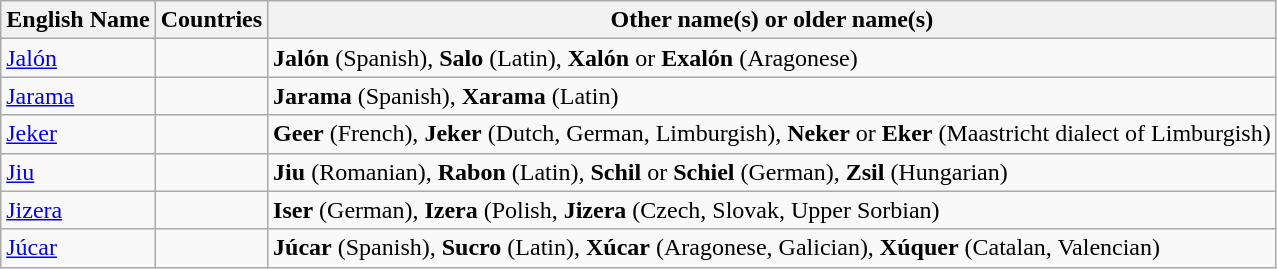<table class=wikitable>
<tr>
<th>English Name</th>
<th>Countries</th>
<th>Other name(s) or older name(s)</th>
</tr>
<tr>
<td><a href='#'>Jalón</a></td>
<td></td>
<td><strong>Jalón</strong> (Spanish), <strong>Salo</strong> (Latin), <strong>Xalón</strong> or <strong>Exalón</strong> (Aragonese)</td>
</tr>
<tr>
<td><a href='#'>Jarama</a></td>
<td></td>
<td><strong>Jarama</strong> (Spanish), <strong>Xarama</strong> (Latin)</td>
</tr>
<tr>
<td><a href='#'>Jeker</a></td>
<td> </td>
<td><strong>Geer</strong> (French), <strong>Jeker</strong> (Dutch, German, Limburgish), <strong>Neker</strong> or <strong>Eker</strong> (Maastricht dialect of Limburgish)</td>
</tr>
<tr>
<td><a href='#'>Jiu</a></td>
<td></td>
<td><strong>Jiu</strong> (Romanian), <strong>Rabon</strong> (Latin), <strong>Schil</strong> or <strong>Schiel</strong> (German), <strong>Zsil</strong> (Hungarian)</td>
</tr>
<tr>
<td><a href='#'>Jizera</a></td>
<td></td>
<td><strong>Iser</strong> (German), <strong>Izera</strong> (Polish, <strong>Jizera</strong> (Czech, Slovak, Upper Sorbian)</td>
</tr>
<tr>
<td><a href='#'>Júcar</a></td>
<td></td>
<td><strong>Júcar</strong> (Spanish), <strong>Sucro</strong> (Latin), <strong>Xúcar</strong> (Aragonese, Galician), <strong>Xúquer</strong> (Catalan, Valencian)</td>
</tr>
</table>
